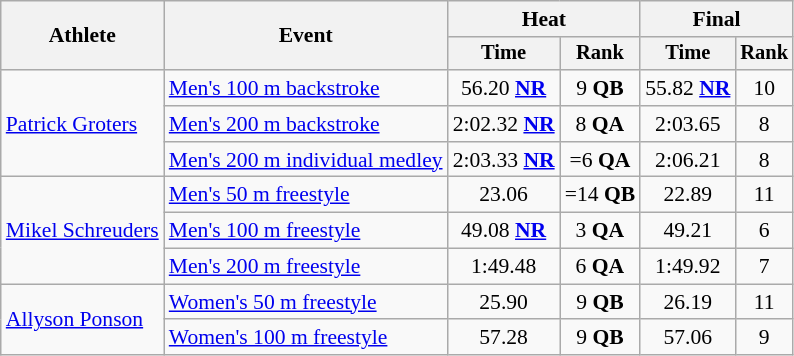<table class=wikitable style="font-size:90%">
<tr>
<th rowspan="2">Athlete</th>
<th rowspan="2">Event</th>
<th colspan="2">Heat</th>
<th colspan="2">Final</th>
</tr>
<tr style="font-size:95%">
<th>Time</th>
<th>Rank</th>
<th>Time</th>
<th>Rank</th>
</tr>
<tr align=center>
<td align=left rowspan="3"><a href='#'>Patrick Groters</a></td>
<td align=left><a href='#'>Men's 100 m backstroke</a></td>
<td>56.20 <strong><a href='#'>NR</a></strong></td>
<td>9 <strong>QB</strong></td>
<td>55.82 <strong><a href='#'>NR</a></strong></td>
<td>10</td>
</tr>
<tr align=center>
<td align=left><a href='#'>Men's 200 m backstroke</a></td>
<td>2:02.32 <strong><a href='#'>NR</a></strong></td>
<td>8 <strong>QA</strong></td>
<td>2:03.65</td>
<td>8</td>
</tr>
<tr align=center>
<td align=left><a href='#'>Men's 200 m individual medley</a></td>
<td>2:03.33 <strong><a href='#'>NR</a></strong></td>
<td>=6 <strong>QA</strong></td>
<td>2:06.21</td>
<td>8</td>
</tr>
<tr align=center>
<td align=left rowspan="3"><a href='#'>Mikel Schreuders</a></td>
<td align=left><a href='#'>Men's 50 m freestyle</a></td>
<td>23.06</td>
<td>=14 <strong>QB</strong></td>
<td>22.89</td>
<td>11</td>
</tr>
<tr align=center>
<td align=left><a href='#'>Men's 100 m freestyle</a></td>
<td>49.08 <strong><a href='#'>NR</a></strong></td>
<td>3 <strong>QA</strong></td>
<td>49.21</td>
<td>6</td>
</tr>
<tr align=center>
<td align=left><a href='#'>Men's 200 m freestyle</a></td>
<td>1:49.48</td>
<td>6 <strong>QA</strong></td>
<td>1:49.92</td>
<td>7</td>
</tr>
<tr align=center>
<td align=left rowspan="2"><a href='#'>Allyson Ponson</a></td>
<td align=left><a href='#'>Women's 50 m freestyle</a></td>
<td>25.90</td>
<td>9 <strong>QB</strong></td>
<td>26.19</td>
<td>11</td>
</tr>
<tr align=center>
<td align=left><a href='#'>Women's 100 m freestyle</a></td>
<td>57.28</td>
<td>9 <strong>QB</strong></td>
<td>57.06</td>
<td>9</td>
</tr>
</table>
